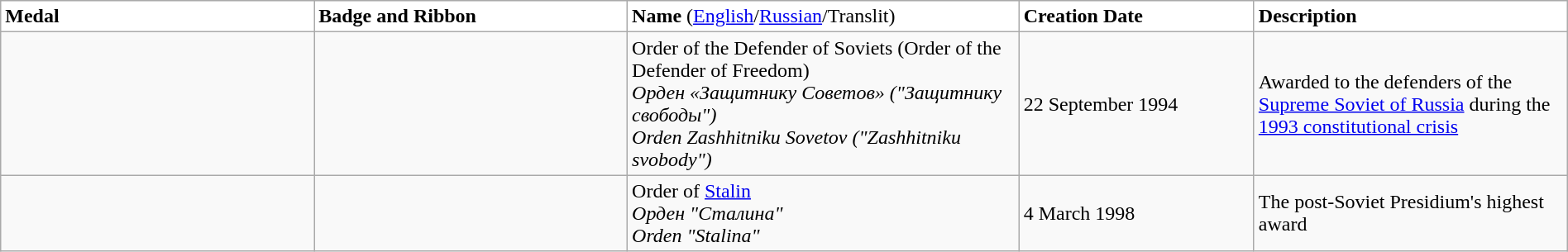<table class="wikitable" width="100%">
<tr>
<td width="20%" bgcolor="#FFFFFF"><strong>Medal</strong></td>
<td width="20%" bgcolor="#FFFFFF"><strong>Badge and Ribbon</strong></td>
<td width="25%" bgcolor="#FFFFFF"><strong>Name</strong> (<a href='#'>English</a>/<a href='#'>Russian</a>/Translit)</td>
<td width="15%" bgcolor="#FFFFFF"><strong>Creation Date</strong></td>
<td width="30%" bgcolor="#FFFFFF"><strong>Description</strong></td>
</tr>
<tr>
<td></td>
<td></td>
<td>Order of the Defender of Soviets (Order of the Defender of Freedom)<br><em>Орден «Защитнику Советов» ("Защитнику свободы")</em><br><em>Orden Zashhitniku Sovetov ("Zashhitniku svobody")</em></td>
<td>22 September 1994</td>
<td>Awarded to the defenders of the <a href='#'>Supreme Soviet of Russia</a> during the <a href='#'>1993 constitutional crisis</a></td>
</tr>
<tr>
<td></td>
<td></td>
<td>Order of <a href='#'>Stalin</a><br><em>Орден "Сталина"<br>Orden "Stalina"</em></td>
<td>4 March 1998</td>
<td>The post-Soviet Presidium's highest award</td>
</tr>
</table>
